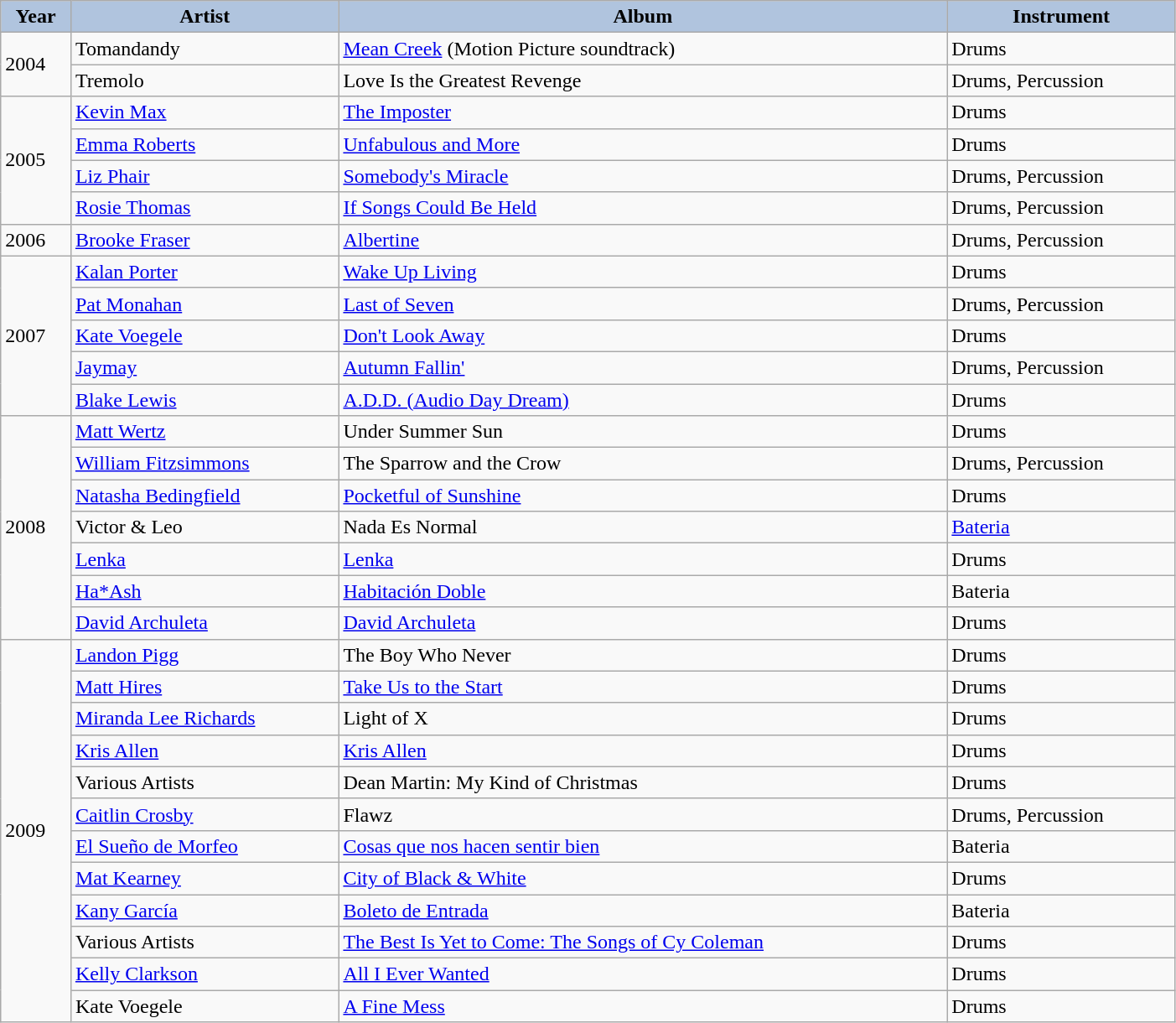<table class="wikitable" width="74%" style="font-size: 100%;">
<tr>
<th style="background:#B0C4DE;">Year</th>
<th style="background:#B0C4DE;">Artist</th>
<th style="background:#B0C4DE;">Album</th>
<th style="background:#B0C4DE;">Instrument</th>
</tr>
<tr>
<td rowspan="2">2004</td>
<td>Tomandandy</td>
<td><a href='#'>Mean Creek</a> (Motion Picture soundtrack)</td>
<td>Drums</td>
</tr>
<tr>
<td>Tremolo</td>
<td>Love Is the Greatest Revenge</td>
<td>Drums, Percussion</td>
</tr>
<tr>
<td rowspan="4">2005</td>
<td><a href='#'>Kevin Max</a></td>
<td><a href='#'>The Imposter</a></td>
<td>Drums</td>
</tr>
<tr>
<td><a href='#'>Emma Roberts</a></td>
<td><a href='#'>Unfabulous and More</a></td>
<td>Drums</td>
</tr>
<tr>
<td><a href='#'>Liz Phair</a></td>
<td><a href='#'>Somebody's Miracle</a></td>
<td>Drums, Percussion</td>
</tr>
<tr>
<td><a href='#'>Rosie Thomas</a></td>
<td><a href='#'>If Songs Could Be Held</a></td>
<td>Drums, Percussion</td>
</tr>
<tr>
<td rowspan="1">2006</td>
<td><a href='#'>Brooke Fraser</a></td>
<td><a href='#'>Albertine</a></td>
<td>Drums, Percussion</td>
</tr>
<tr>
<td rowspan="5">2007</td>
<td><a href='#'>Kalan Porter</a></td>
<td><a href='#'>Wake Up Living</a></td>
<td>Drums</td>
</tr>
<tr>
<td><a href='#'>Pat Monahan</a></td>
<td><a href='#'>Last of Seven</a></td>
<td>Drums, Percussion</td>
</tr>
<tr>
<td><a href='#'>Kate Voegele</a></td>
<td><a href='#'>Don't Look Away</a></td>
<td>Drums</td>
</tr>
<tr>
<td><a href='#'>Jaymay</a></td>
<td><a href='#'>Autumn Fallin'</a></td>
<td>Drums, Percussion</td>
</tr>
<tr>
<td><a href='#'>Blake Lewis</a></td>
<td><a href='#'>A.D.D. (Audio Day Dream)</a></td>
<td>Drums</td>
</tr>
<tr>
<td rowspan="7">2008</td>
<td><a href='#'>Matt Wertz</a></td>
<td>Under Summer Sun</td>
<td>Drums</td>
</tr>
<tr>
<td><a href='#'>William Fitzsimmons</a></td>
<td>The Sparrow and the Crow</td>
<td>Drums, Percussion</td>
</tr>
<tr>
<td><a href='#'>Natasha Bedingfield</a></td>
<td><a href='#'>Pocketful of Sunshine</a></td>
<td>Drums</td>
</tr>
<tr>
<td>Victor & Leo</td>
<td>Nada Es Normal</td>
<td><a href='#'>Bateria</a></td>
</tr>
<tr>
<td><a href='#'>Lenka</a></td>
<td><a href='#'>Lenka</a></td>
<td>Drums</td>
</tr>
<tr>
<td><a href='#'>Ha*Ash</a></td>
<td><a href='#'>Habitación Doble</a></td>
<td>Bateria</td>
</tr>
<tr>
<td><a href='#'>David Archuleta</a></td>
<td><a href='#'>David Archuleta</a></td>
<td>Drums</td>
</tr>
<tr>
<td rowspan="12">2009</td>
<td><a href='#'>Landon Pigg</a></td>
<td>The Boy Who Never</td>
<td>Drums</td>
</tr>
<tr>
<td><a href='#'>Matt Hires</a></td>
<td><a href='#'>Take Us to the Start</a></td>
<td>Drums</td>
</tr>
<tr>
<td><a href='#'>Miranda Lee Richards</a></td>
<td>Light of X</td>
<td>Drums</td>
</tr>
<tr>
<td><a href='#'>Kris Allen</a></td>
<td><a href='#'>Kris Allen</a></td>
<td>Drums</td>
</tr>
<tr>
<td>Various Artists</td>
<td>Dean Martin: My Kind of Christmas</td>
<td>Drums</td>
</tr>
<tr>
<td><a href='#'>Caitlin Crosby</a></td>
<td>Flawz</td>
<td>Drums, Percussion</td>
</tr>
<tr>
<td><a href='#'>El Sueño de Morfeo</a></td>
<td><a href='#'>Cosas que nos hacen sentir bien</a></td>
<td>Bateria</td>
</tr>
<tr>
<td><a href='#'>Mat Kearney</a></td>
<td><a href='#'>City of Black & White</a></td>
<td>Drums</td>
</tr>
<tr>
<td><a href='#'>Kany García</a></td>
<td><a href='#'>Boleto de Entrada</a></td>
<td>Bateria</td>
</tr>
<tr>
<td>Various Artists</td>
<td><a href='#'>The Best Is Yet to Come: The Songs of Cy Coleman</a></td>
<td>Drums</td>
</tr>
<tr>
<td><a href='#'>Kelly Clarkson</a></td>
<td><a href='#'>All I Ever Wanted</a></td>
<td>Drums</td>
</tr>
<tr>
<td>Kate Voegele</td>
<td><a href='#'>A Fine Mess</a></td>
<td>Drums</td>
</tr>
</table>
